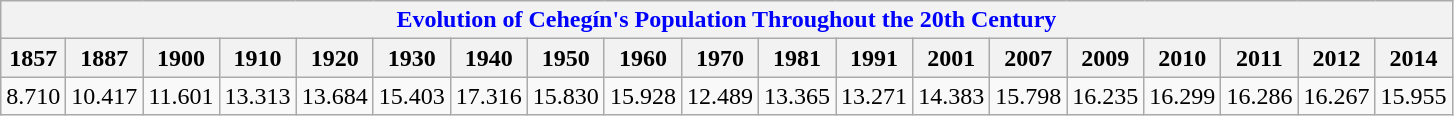<table class="wikitable">
<tr>
<th colspan="19" bgcolor="black" style="color:Blue;">Evolution of Cehegín's Population Throughout the 20th Century</th>
</tr>
<tr>
<th>1857</th>
<th>1887</th>
<th>1900</th>
<th>1910</th>
<th>1920</th>
<th>1930</th>
<th>1940</th>
<th>1950</th>
<th>1960</th>
<th>1970</th>
<th>1981</th>
<th>1991</th>
<th>2001</th>
<th>2007</th>
<th>2009</th>
<th>2010</th>
<th>2011</th>
<th>2012</th>
<th>2014</th>
</tr>
<tr>
<td align="center">8.710</td>
<td align="center">10.417</td>
<td align="center">11.601</td>
<td align="center">13.313</td>
<td align="center">13.684</td>
<td align="center">15.403</td>
<td align="center">17.316</td>
<td align="center">15.830</td>
<td align="center">15.928</td>
<td align="center">12.489</td>
<td align="center">13.365</td>
<td align="center">13.271</td>
<td align="center">14.383</td>
<td align="center">15.798</td>
<td align="center">16.235</td>
<td align="center">16.299</td>
<td align="center">16.286</td>
<td align="center">16.267</td>
<td align="center">15.955</td>
</tr>
</table>
